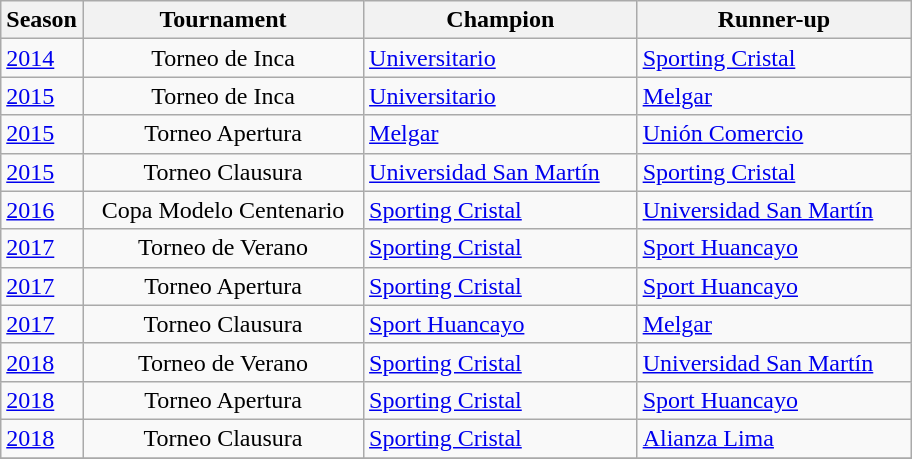<table class="wikitable sortable">
<tr>
<th width="15">Season</th>
<th width="180">Tournament</th>
<th width="175">Champion</th>
<th width="175">Runner-up</th>
</tr>
<tr>
<td><a href='#'>2014</a></td>
<td align=center>Torneo de Inca</td>
<td><a href='#'>Universitario</a></td>
<td><a href='#'>Sporting Cristal</a></td>
</tr>
<tr>
<td><a href='#'>2015</a></td>
<td align=center>Torneo de Inca</td>
<td><a href='#'>Universitario</a></td>
<td><a href='#'>Melgar</a></td>
</tr>
<tr>
<td><a href='#'>2015</a></td>
<td align=center>Torneo Apertura</td>
<td><a href='#'>Melgar</a></td>
<td><a href='#'>Unión Comercio</a></td>
</tr>
<tr>
<td><a href='#'>2015</a></td>
<td align=center>Torneo Clausura</td>
<td><a href='#'>Universidad San Martín</a></td>
<td><a href='#'>Sporting Cristal</a></td>
</tr>
<tr>
<td><a href='#'>2016</a></td>
<td align=center>Copa Modelo Centenario</td>
<td><a href='#'>Sporting Cristal</a></td>
<td><a href='#'>Universidad San Martín</a></td>
</tr>
<tr>
<td><a href='#'>2017</a></td>
<td align=center>Torneo de Verano</td>
<td><a href='#'>Sporting Cristal</a></td>
<td><a href='#'>Sport Huancayo</a></td>
</tr>
<tr>
<td><a href='#'>2017</a></td>
<td align=center>Torneo Apertura</td>
<td><a href='#'>Sporting Cristal</a></td>
<td><a href='#'>Sport Huancayo</a></td>
</tr>
<tr>
<td><a href='#'>2017</a></td>
<td align=center>Torneo Clausura</td>
<td><a href='#'>Sport Huancayo</a></td>
<td><a href='#'>Melgar</a></td>
</tr>
<tr>
<td><a href='#'>2018</a></td>
<td align=center>Torneo de Verano</td>
<td><a href='#'>Sporting Cristal</a></td>
<td><a href='#'>Universidad San Martín</a></td>
</tr>
<tr>
<td><a href='#'>2018</a></td>
<td align=center>Torneo Apertura</td>
<td><a href='#'>Sporting Cristal</a></td>
<td><a href='#'>Sport Huancayo</a></td>
</tr>
<tr>
<td><a href='#'>2018</a></td>
<td align=center>Torneo Clausura</td>
<td><a href='#'>Sporting Cristal</a></td>
<td><a href='#'>Alianza Lima</a></td>
</tr>
<tr>
</tr>
</table>
